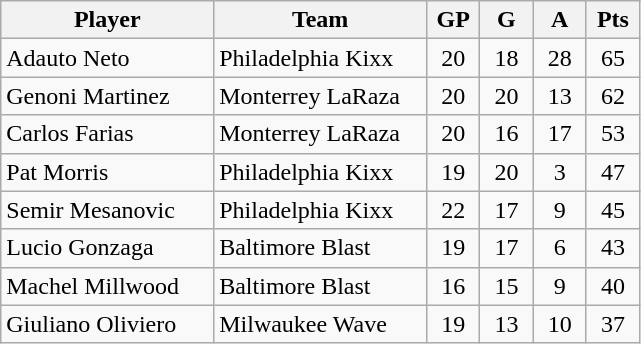<table class="wikitable">
<tr>
<th width="30%">Player</th>
<th width="30%">Team</th>
<th width="7.5%">GP</th>
<th width="7.5%">G</th>
<th width="7.5%">A</th>
<th width="7.5%">Pts</th>
</tr>
<tr align=center>
<td align=left>Adauto Neto</td>
<td align=left>Philadelphia Kixx</td>
<td>20</td>
<td>18</td>
<td>28</td>
<td>65</td>
</tr>
<tr align=center>
<td align=left>Genoni Martinez</td>
<td align=left>Monterrey LaRaza</td>
<td>20</td>
<td>20</td>
<td>13</td>
<td>62</td>
</tr>
<tr align=center>
<td align=left>Carlos Farias</td>
<td align=left>Monterrey LaRaza</td>
<td>20</td>
<td>16</td>
<td>17</td>
<td>53</td>
</tr>
<tr align=center>
<td align=left>Pat Morris</td>
<td align=left>Philadelphia Kixx</td>
<td>19</td>
<td>20</td>
<td>3</td>
<td>47</td>
</tr>
<tr align=center>
<td align=left>Semir Mesanovic</td>
<td align=left>Philadelphia Kixx</td>
<td>22</td>
<td>17</td>
<td>9</td>
<td>45</td>
</tr>
<tr align=center>
<td align=left>Lucio Gonzaga</td>
<td align=left>Baltimore Blast</td>
<td>19</td>
<td>17</td>
<td>6</td>
<td>43</td>
</tr>
<tr align=center>
<td align=left>Machel Millwood</td>
<td align=left>Baltimore Blast</td>
<td>16</td>
<td>15</td>
<td>9</td>
<td>40</td>
</tr>
<tr align=center>
<td align=left>Giuliano Oliviero</td>
<td align=left>Milwaukee Wave</td>
<td>19</td>
<td>13</td>
<td>10</td>
<td>37</td>
</tr>
</table>
